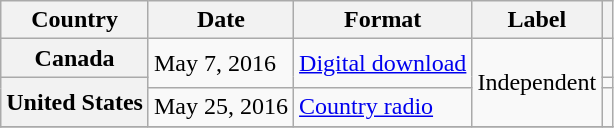<table class="wikitable plainrowheaders">
<tr>
<th scope="col">Country</th>
<th scope="col">Date</th>
<th scope="col">Format</th>
<th scope="col">Label</th>
<th scope="col"></th>
</tr>
<tr>
<th scope="row">Canada</th>
<td rowspan="2">May 7, 2016</td>
<td rowspan="2"><a href='#'>Digital download</a></td>
<td rowspan="3">Independent </td>
<td></td>
</tr>
<tr>
<th scope="row" rowspan="2">United States</th>
<td></td>
</tr>
<tr>
<td>May 25, 2016</td>
<td><a href='#'>Country radio</a></td>
<td></td>
</tr>
<tr>
</tr>
</table>
